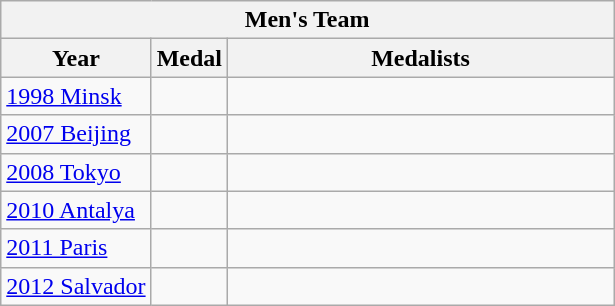<table class="wikitable" style="text-align: center;">
<tr>
<th colspan=3>Men's Team</th>
</tr>
<tr>
<th>Year</th>
<th>Medal</th>
<th width=250>Medalists</th>
</tr>
<tr>
<td align=left> <a href='#'>1998 Minsk</a></td>
<td></td>
<td></td>
</tr>
<tr>
<td align=left> <a href='#'>2007 Beijing</a></td>
<td></td>
<td></td>
</tr>
<tr>
<td align=left> <a href='#'>2008 Tokyo</a></td>
<td></td>
<td></td>
</tr>
<tr>
<td align=left> <a href='#'>2010 Antalya</a></td>
<td></td>
<td></td>
</tr>
<tr>
<td align=left> <a href='#'>2011 Paris</a></td>
<td></td>
<td></td>
</tr>
<tr>
<td align=left> <a href='#'>2012 Salvador</a></td>
<td></td>
<td></td>
</tr>
</table>
